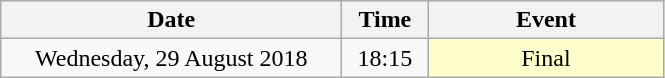<table class = "wikitable" style="text-align:center;">
<tr>
<th width=220>Date</th>
<th width=50>Time</th>
<th width=150>Event</th>
</tr>
<tr>
<td>Wednesday, 29 August 2018</td>
<td>18:15</td>
<td bgcolor=ffffcc>Final</td>
</tr>
</table>
